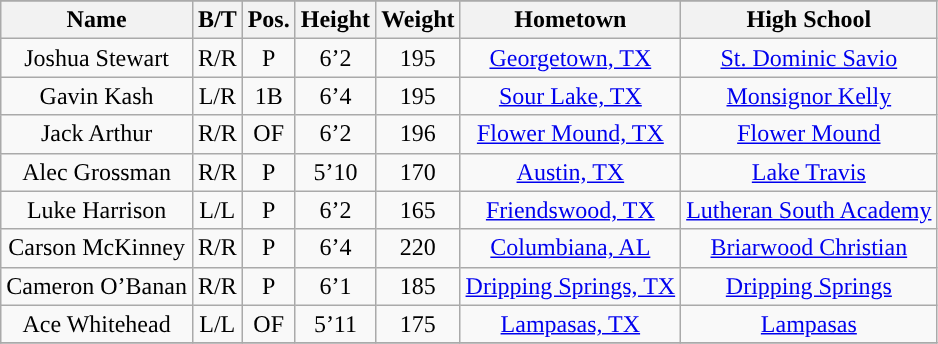<table class="wikitable sortable collapsible">
<tr>
</tr>
<tr>
<th style="text-align:center; ">Name</th>
<th style="text-align:center; ">B/T</th>
<th style="text-align:center; ">Pos.</th>
<th style="text-align:center; ">Height</th>
<th style="text-align:center; ">Weight</th>
<th style="text-align:center; ">Hometown</th>
<th style="text-align:center; ">High School</th>
</tr>
<tr align="center">
<td>Joshua Stewart</td>
<td>R/R</td>
<td>P</td>
<td>6’2</td>
<td>195</td>
<td><a href='#'>Georgetown, TX</a></td>
<td><a href='#'>St. Dominic Savio</a></td>
</tr>
<tr align="center">
<td>Gavin Kash</td>
<td>L/R</td>
<td>1B</td>
<td>6’4</td>
<td>195</td>
<td><a href='#'>Sour Lake, TX</a></td>
<td><a href='#'>Monsignor Kelly</a></td>
</tr>
<tr align="center">
<td>Jack Arthur</td>
<td>R/R</td>
<td>OF</td>
<td>6’2</td>
<td>196</td>
<td><a href='#'>Flower Mound, TX</a></td>
<td><a href='#'>Flower Mound</a></td>
</tr>
<tr align="center">
<td>Alec Grossman</td>
<td>R/R</td>
<td>P</td>
<td>5’10</td>
<td>170</td>
<td><a href='#'>Austin, TX</a></td>
<td><a href='#'>Lake Travis</a></td>
</tr>
<tr align="center">
<td>Luke Harrison</td>
<td>L/L</td>
<td>P</td>
<td>6’2</td>
<td>165</td>
<td><a href='#'>Friendswood, TX</a></td>
<td><a href='#'>Lutheran South Academy</a></td>
</tr>
<tr align="center">
<td>Carson McKinney</td>
<td>R/R</td>
<td>P</td>
<td>6’4</td>
<td>220</td>
<td><a href='#'>Columbiana, AL</a></td>
<td><a href='#'>Briarwood Christian</a></td>
</tr>
<tr align="center">
<td>Cameron O’Banan</td>
<td>R/R</td>
<td>P</td>
<td>6’1</td>
<td>185</td>
<td><a href='#'>Dripping Springs, TX</a></td>
<td><a href='#'>Dripping Springs</a></td>
</tr>
<tr align="center">
<td>Ace Whitehead</td>
<td>L/L</td>
<td>OF</td>
<td>5’11</td>
<td>175</td>
<td><a href='#'>Lampasas, TX</a></td>
<td><a href='#'>Lampasas</a></td>
</tr>
<tr>
</tr>
</table>
